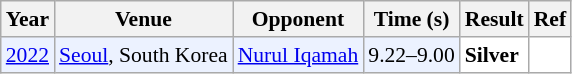<table class="sortable wikitable" style="font-size: 90%;">
<tr>
<th>Year</th>
<th>Venue</th>
<th>Opponent</th>
<th>Time (s)</th>
<th>Result</th>
<th>Ref</th>
</tr>
<tr style="background:#ECF2FF">
<td align="center"><a href='#'>2022</a></td>
<td><a href='#'>Seoul</a>, South Korea</td>
<td align="left"> <a href='#'>Nurul Iqamah</a></td>
<td align="left">9.22–9.00</td>
<td style="text-align:left; background:white"> <strong>Silver</strong></td>
<td style="text-align:center; background:white"></td>
</tr>
</table>
